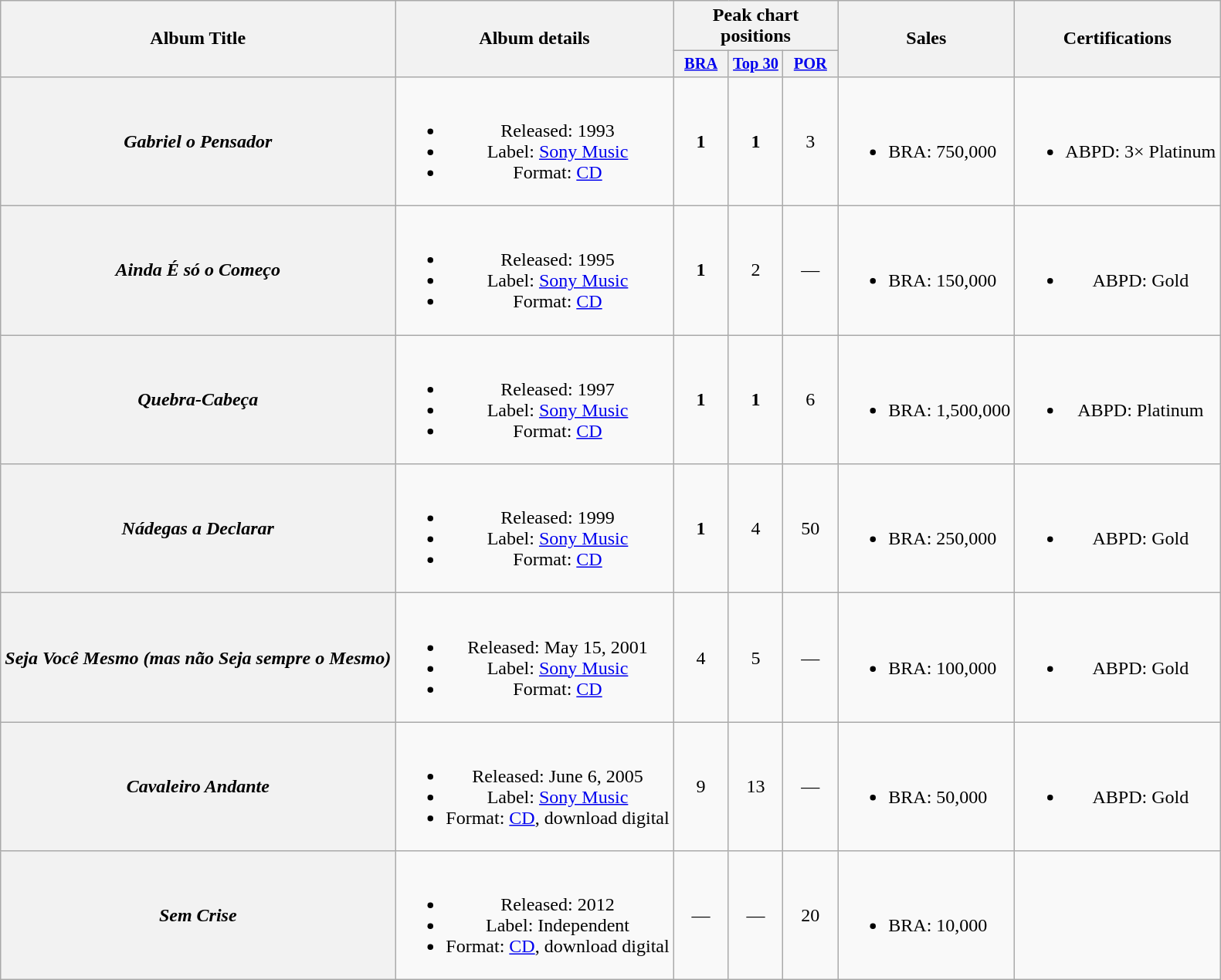<table class="wikitable plainrowheaders" style="text-align:center;" border="1">
<tr>
<th scope="col" rowspan="2">Album Title</th>
<th scope="col" rowspan="2">Album details</th>
<th scope="col" colspan="3">Peak chart positions</th>
<th scope="col" rowspan="2">Sales</th>
<th scope="col" rowspan="2">Certifications</th>
</tr>
<tr>
<th scope="col" style="width:3em;font-size:85%;"><a href='#'>BRA</a><br></th>
<th scope="col" style="width:3em;font-size:85%;"><a href='#'>Top 30</a><br></th>
<th scope="col" style="width:3em;font-size:85%;"><a href='#'>POR</a></th>
</tr>
<tr>
<th scope="row"><em>Gabriel o Pensador</em></th>
<td><br><ul><li>Released: 1993</li><li>Label: <a href='#'>Sony Music</a></li><li>Format: <a href='#'>CD</a></li></ul></td>
<td><strong>1</strong></td>
<td><strong>1</strong></td>
<td>3</td>
<td align="left"><br><ul><li>BRA: 750,000</li></ul></td>
<td><br><ul><li>ABPD: 3× Platinum</li></ul></td>
</tr>
<tr>
<th scope="row"><em>Ainda É só o Começo</em></th>
<td><br><ul><li>Released: 1995</li><li>Label: <a href='#'>Sony Music</a></li><li>Format: <a href='#'>CD</a></li></ul></td>
<td><strong>1</strong></td>
<td>2</td>
<td>—</td>
<td align="left"><br><ul><li>BRA: 150,000</li></ul></td>
<td><br><ul><li>ABPD: Gold</li></ul></td>
</tr>
<tr>
<th scope="row"><em>Quebra-Cabeça</em></th>
<td><br><ul><li>Released: 1997</li><li>Label: <a href='#'>Sony Music</a></li><li>Format: <a href='#'>CD</a></li></ul></td>
<td><strong>1</strong></td>
<td><strong>1</strong></td>
<td>6</td>
<td align="left"><br><ul><li>BRA: 1,500,000</li></ul></td>
<td><br><ul><li>ABPD: Platinum</li></ul></td>
</tr>
<tr>
<th scope="row"><em>Nádegas a Declarar</em></th>
<td><br><ul><li>Released: 1999</li><li>Label: <a href='#'>Sony Music</a></li><li>Format: <a href='#'>CD</a></li></ul></td>
<td><strong>1</strong></td>
<td>4</td>
<td>50</td>
<td align="left"><br><ul><li>BRA: 250,000</li></ul></td>
<td><br><ul><li>ABPD: Gold</li></ul></td>
</tr>
<tr>
<th scope="row"><em>Seja Você Mesmo (mas não Seja sempre o Mesmo)</em></th>
<td><br><ul><li>Released: May 15, 2001</li><li>Label: <a href='#'>Sony Music</a></li><li>Format: <a href='#'>CD</a></li></ul></td>
<td>4</td>
<td>5</td>
<td>—</td>
<td align="left"><br><ul><li>BRA: 100,000</li></ul></td>
<td><br><ul><li>ABPD: Gold</li></ul></td>
</tr>
<tr>
<th scope="row"><em>Cavaleiro Andante</em></th>
<td><br><ul><li>Released: June 6, 2005</li><li>Label: <a href='#'>Sony Music</a></li><li>Format: <a href='#'>CD</a>, download digital</li></ul></td>
<td>9</td>
<td>13</td>
<td>—</td>
<td align="left"><br><ul><li>BRA: 50,000</li></ul></td>
<td><br><ul><li>ABPD: Gold</li></ul></td>
</tr>
<tr>
<th scope="row"><em>Sem Crise</em></th>
<td><br><ul><li>Released: 2012</li><li>Label: Independent</li><li>Format: <a href='#'>CD</a>, download digital</li></ul></td>
<td>—</td>
<td>—</td>
<td>20</td>
<td align="left"><br><ul><li>BRA: 10,000</li></ul></td>
<td></td>
</tr>
</table>
